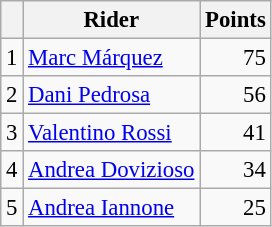<table class="wikitable" style="font-size: 95%;">
<tr>
<th></th>
<th>Rider</th>
<th>Points</th>
</tr>
<tr>
<td align=center>1</td>
<td> <a href='#'>Marc Márquez</a></td>
<td align=right>75</td>
</tr>
<tr>
<td align=center>2</td>
<td> <a href='#'>Dani Pedrosa</a></td>
<td align=right>56</td>
</tr>
<tr>
<td align=center>3</td>
<td> <a href='#'>Valentino Rossi</a></td>
<td align=right>41</td>
</tr>
<tr>
<td align=center>4</td>
<td> <a href='#'>Andrea Dovizioso</a></td>
<td align=right>34</td>
</tr>
<tr>
<td align=center>5</td>
<td> <a href='#'>Andrea Iannone</a></td>
<td align=right>25</td>
</tr>
</table>
